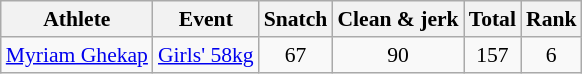<table class="wikitable" style="font-size:90%">
<tr>
<th>Athlete</th>
<th>Event</th>
<th>Snatch</th>
<th>Clean & jerk</th>
<th>Total</th>
<th>Rank</th>
</tr>
<tr>
<td><a href='#'>Myriam Ghekap</a></td>
<td><a href='#'>Girls' 58kg</a></td>
<td align=center>67</td>
<td align=center>90</td>
<td align=center>157</td>
<td align=center>6</td>
</tr>
</table>
